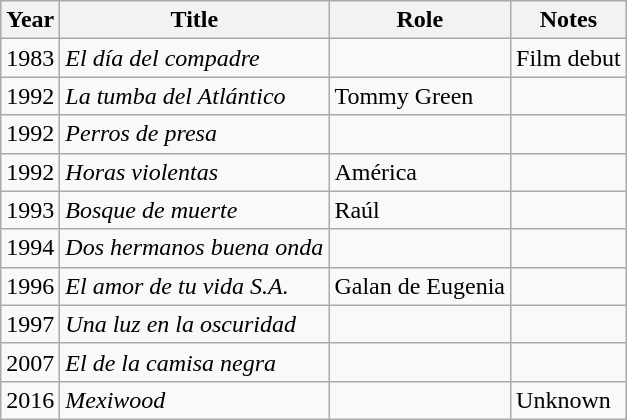<table class="wikitable sortable">
<tr>
<th>Year</th>
<th>Title</th>
<th>Role</th>
<th>Notes</th>
</tr>
<tr>
<td>1983</td>
<td><em>El día del compadre</em></td>
<td></td>
<td>Film debut</td>
</tr>
<tr>
<td>1992</td>
<td><em>La tumba del Atlántico</em></td>
<td>Tommy Green</td>
<td></td>
</tr>
<tr>
<td>1992</td>
<td><em>Perros de presa</em></td>
<td></td>
<td></td>
</tr>
<tr>
<td>1992</td>
<td><em>Horas violentas</em></td>
<td>América</td>
<td></td>
</tr>
<tr>
<td>1993</td>
<td><em>Bosque de muerte</em></td>
<td>Raúl</td>
<td></td>
</tr>
<tr>
<td>1994</td>
<td><em>Dos hermanos buena onda</em></td>
<td></td>
<td></td>
</tr>
<tr>
<td>1996</td>
<td><em>El amor de tu vida S.A. </em></td>
<td>Galan de Eugenia</td>
<td></td>
</tr>
<tr>
<td>1997</td>
<td><em>Una luz en la oscuridad</em></td>
<td></td>
<td></td>
</tr>
<tr>
<td>2007</td>
<td><em>El de la camisa negra</em></td>
<td></td>
<td></td>
</tr>
<tr>
<td>2016</td>
<td><em>Mexiwood</em></td>
<td></td>
<td>Unknown</td>
</tr>
</table>
